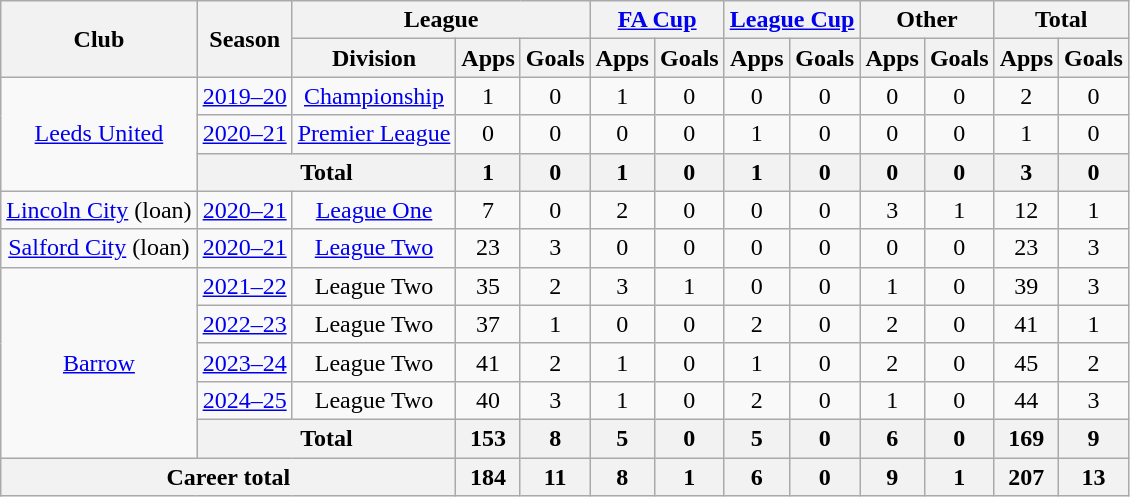<table class="wikitable" style="text-align: center">
<tr>
<th rowspan="2">Club</th>
<th rowspan="2">Season</th>
<th colspan="3">League</th>
<th colspan="2"><a href='#'>FA Cup</a></th>
<th colspan="2"><a href='#'>League Cup</a></th>
<th colspan="2">Other</th>
<th colspan="2">Total</th>
</tr>
<tr>
<th>Division</th>
<th>Apps</th>
<th>Goals</th>
<th>Apps</th>
<th>Goals</th>
<th>Apps</th>
<th>Goals</th>
<th>Apps</th>
<th>Goals</th>
<th>Apps</th>
<th>Goals</th>
</tr>
<tr>
<td rowspan="3"><a href='#'>Leeds United</a></td>
<td><a href='#'>2019–20</a></td>
<td><a href='#'>Championship</a></td>
<td>1</td>
<td>0</td>
<td>1</td>
<td>0</td>
<td>0</td>
<td>0</td>
<td>0</td>
<td>0</td>
<td>2</td>
<td>0</td>
</tr>
<tr>
<td><a href='#'>2020–21</a></td>
<td><a href='#'>Premier League</a></td>
<td>0</td>
<td>0</td>
<td>0</td>
<td>0</td>
<td>1</td>
<td>0</td>
<td>0</td>
<td>0</td>
<td>1</td>
<td>0</td>
</tr>
<tr>
<th colspan="2">Total</th>
<th>1</th>
<th>0</th>
<th>1</th>
<th>0</th>
<th>1</th>
<th>0</th>
<th>0</th>
<th>0</th>
<th>3</th>
<th>0</th>
</tr>
<tr>
<td><a href='#'>Lincoln City</a> (loan)</td>
<td><a href='#'>2020–21</a></td>
<td><a href='#'>League One</a></td>
<td>7</td>
<td>0</td>
<td>2</td>
<td>0</td>
<td>0</td>
<td>0</td>
<td>3</td>
<td>1</td>
<td>12</td>
<td>1</td>
</tr>
<tr>
<td><a href='#'>Salford City</a> (loan)</td>
<td><a href='#'>2020–21</a></td>
<td><a href='#'>League Two</a></td>
<td>23</td>
<td>3</td>
<td>0</td>
<td>0</td>
<td>0</td>
<td>0</td>
<td>0</td>
<td>0</td>
<td>23</td>
<td>3</td>
</tr>
<tr>
<td rowspan=5><a href='#'>Barrow</a></td>
<td><a href='#'>2021–22</a></td>
<td>League Two</td>
<td>35</td>
<td>2</td>
<td>3</td>
<td>1</td>
<td>0</td>
<td>0</td>
<td>1</td>
<td>0</td>
<td>39</td>
<td>3</td>
</tr>
<tr>
<td><a href='#'>2022–23</a></td>
<td>League Two</td>
<td>37</td>
<td>1</td>
<td>0</td>
<td>0</td>
<td>2</td>
<td>0</td>
<td>2</td>
<td>0</td>
<td>41</td>
<td>1</td>
</tr>
<tr>
<td><a href='#'>2023–24</a></td>
<td>League Two</td>
<td>41</td>
<td>2</td>
<td>1</td>
<td>0</td>
<td>1</td>
<td>0</td>
<td>2</td>
<td>0</td>
<td>45</td>
<td>2</td>
</tr>
<tr>
<td><a href='#'>2024–25</a></td>
<td>League Two</td>
<td>40</td>
<td>3</td>
<td>1</td>
<td>0</td>
<td>2</td>
<td>0</td>
<td>1</td>
<td>0</td>
<td>44</td>
<td>3</td>
</tr>
<tr>
<th colspan=2>Total</th>
<th>153</th>
<th>8</th>
<th>5</th>
<th>0</th>
<th>5</th>
<th>0</th>
<th>6</th>
<th>0</th>
<th>169</th>
<th>9</th>
</tr>
<tr>
<th colspan="3">Career total</th>
<th>184</th>
<th>11</th>
<th>8</th>
<th>1</th>
<th>6</th>
<th>0</th>
<th>9</th>
<th>1</th>
<th>207</th>
<th>13</th>
</tr>
</table>
